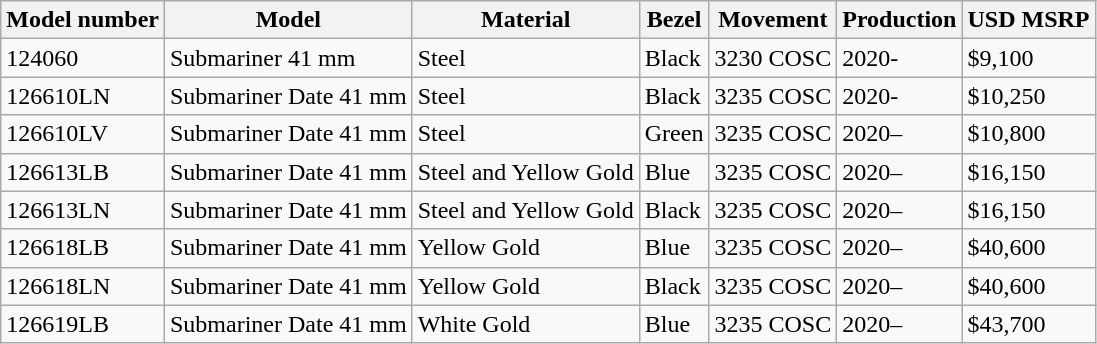<table class="wikitable">
<tr>
<th>Model number</th>
<th>Model</th>
<th>Material</th>
<th>Bezel</th>
<th>Movement</th>
<th>Production</th>
<th>USD MSRP</th>
</tr>
<tr>
<td>124060</td>
<td>Submariner 41 mm</td>
<td>Steel</td>
<td>Black</td>
<td>3230 COSC</td>
<td>2020-</td>
<td>$9,100</td>
</tr>
<tr>
<td>126610LN</td>
<td>Submariner Date 41 mm</td>
<td>Steel</td>
<td>Black</td>
<td>3235 COSC</td>
<td>2020-</td>
<td>$10,250</td>
</tr>
<tr>
<td>126610LV</td>
<td>Submariner Date 41 mm</td>
<td>Steel</td>
<td>Green</td>
<td>3235 COSC</td>
<td>2020–</td>
<td>$10,800</td>
</tr>
<tr>
<td>126613LB</td>
<td>Submariner Date 41 mm</td>
<td>Steel and Yellow Gold</td>
<td>Blue</td>
<td>3235 COSC</td>
<td>2020–</td>
<td>$16,150</td>
</tr>
<tr>
<td>126613LN</td>
<td>Submariner Date 41 mm</td>
<td>Steel and Yellow Gold</td>
<td>Black</td>
<td>3235 COSC</td>
<td>2020–</td>
<td>$16,150</td>
</tr>
<tr>
<td>126618LB</td>
<td>Submariner Date 41 mm</td>
<td>Yellow Gold</td>
<td>Blue</td>
<td>3235 COSC</td>
<td>2020–</td>
<td>$40,600</td>
</tr>
<tr>
<td>126618LN</td>
<td>Submariner Date 41 mm</td>
<td>Yellow Gold</td>
<td>Black</td>
<td>3235 COSC</td>
<td>2020–</td>
<td>$40,600</td>
</tr>
<tr>
<td>126619LB</td>
<td>Submariner Date 41 mm</td>
<td>White Gold</td>
<td>Blue</td>
<td>3235 COSC</td>
<td>2020–</td>
<td>$43,700</td>
</tr>
</table>
